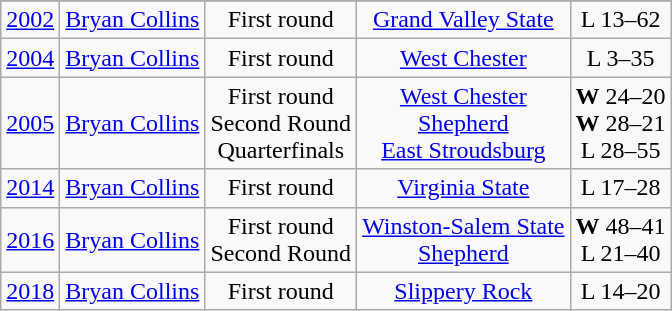<table class="wikitable" style="text-align:center">
<tr>
</tr>
<tr align="center">
<td><a href='#'>2002</a></td>
<td><a href='#'>Bryan Collins</a></td>
<td>First round</td>
<td><a href='#'>Grand Valley State</a></td>
<td>L 13–62</td>
</tr>
<tr align="center">
<td><a href='#'>2004</a></td>
<td><a href='#'>Bryan Collins</a></td>
<td>First round</td>
<td><a href='#'>West Chester</a></td>
<td>L 3–35</td>
</tr>
<tr align="center">
<td><a href='#'>2005</a></td>
<td><a href='#'>Bryan Collins</a></td>
<td>First round<br>Second Round<br>Quarterfinals</td>
<td><a href='#'>West Chester</a><br><a href='#'>Shepherd</a><br><a href='#'>East Stroudsburg</a></td>
<td><strong>W</strong> 24–20<br><strong>W</strong> 28–21<br>L 28–55</td>
</tr>
<tr align="center">
<td><a href='#'>2014</a></td>
<td><a href='#'>Bryan Collins</a></td>
<td>First round</td>
<td><a href='#'>Virginia State</a></td>
<td>L 17–28</td>
</tr>
<tr align="center">
<td><a href='#'>2016</a></td>
<td><a href='#'>Bryan Collins</a></td>
<td>First round<br>Second Round</td>
<td><a href='#'>Winston-Salem State</a><br><a href='#'>Shepherd</a></td>
<td><strong>W</strong> 48–41<br>L 21–40</td>
</tr>
<tr align="center">
<td><a href='#'>2018</a></td>
<td><a href='#'>Bryan Collins</a></td>
<td>First round</td>
<td><a href='#'>Slippery Rock</a></td>
<td>L 14–20</td>
</tr>
</table>
